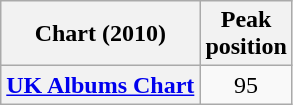<table class="wikitable sortable plainrowheaders" style="text-align:center">
<tr>
<th scope="col">Chart (2010)</th>
<th scope="col">Peak<br>position</th>
</tr>
<tr>
<th scope="row"><a href='#'>UK Albums Chart</a></th>
<td>95</td>
</tr>
</table>
